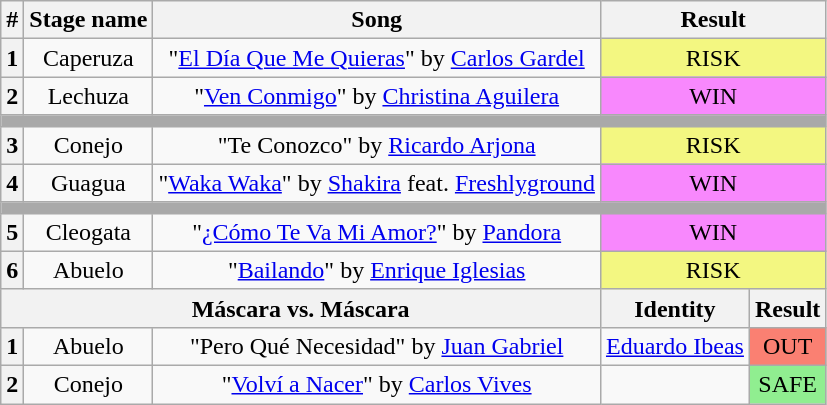<table class="wikitable plainrowheaders" style="text-align: center;">
<tr>
<th>#</th>
<th>Stage name</th>
<th>Song</th>
<th colspan=2>Result</th>
</tr>
<tr>
<th>1</th>
<td>Caperuza</td>
<td>"<a href='#'>El Día Que Me Quieras</a>" by <a href='#'>Carlos Gardel</a></td>
<td colspan=2 bgcolor=#F3F781>RISK</td>
</tr>
<tr>
<th>2</th>
<td>Lechuza</td>
<td>"<a href='#'>Ven Conmigo</a>" by <a href='#'>Christina Aguilera</a></td>
<td colspan=2 bgcolor=#F888FD>WIN</td>
</tr>
<tr>
<td colspan="5" style="background:darkgray"></td>
</tr>
<tr>
<th>3</th>
<td>Conejo</td>
<td>"Te Conozco" by <a href='#'>Ricardo Arjona</a></td>
<td colspan=2 bgcolor=#F3F781>RISK</td>
</tr>
<tr>
<th>4</th>
<td>Guagua</td>
<td>"<a href='#'>Waka Waka</a>" by <a href='#'>Shakira</a> feat. <a href='#'>Freshlyground</a></td>
<td colspan=2 bgcolor=#F888FD>WIN</td>
</tr>
<tr>
<td colspan="5" style="background:darkgray"></td>
</tr>
<tr>
<th>5</th>
<td>Cleogata</td>
<td>"<a href='#'>¿Cómo Te Va Mi Amor?</a>" by <a href='#'>Pandora</a></td>
<td colspan=2 bgcolor=#F888FD>WIN</td>
</tr>
<tr>
<th>6</th>
<td>Abuelo</td>
<td>"<a href='#'>Bailando</a>" by <a href='#'>Enrique Iglesias</a></td>
<td colspan=2 bgcolor=#F3F781>RISK</td>
</tr>
<tr>
<th colspan="3">Máscara vs. Máscara</th>
<th>Identity</th>
<th>Result</th>
</tr>
<tr>
<th>1</th>
<td>Abuelo</td>
<td>"Pero Qué Necesidad" by <a href='#'>Juan Gabriel</a></td>
<td><a href='#'>Eduardo Ibeas</a></td>
<td bgcolor="salmon">OUT</td>
</tr>
<tr>
<th>2</th>
<td>Conejo</td>
<td>"<a href='#'>Volví a Nacer</a>" by <a href='#'>Carlos Vives</a></td>
<td></td>
<td bgcolor="lightgreen">SAFE</td>
</tr>
</table>
